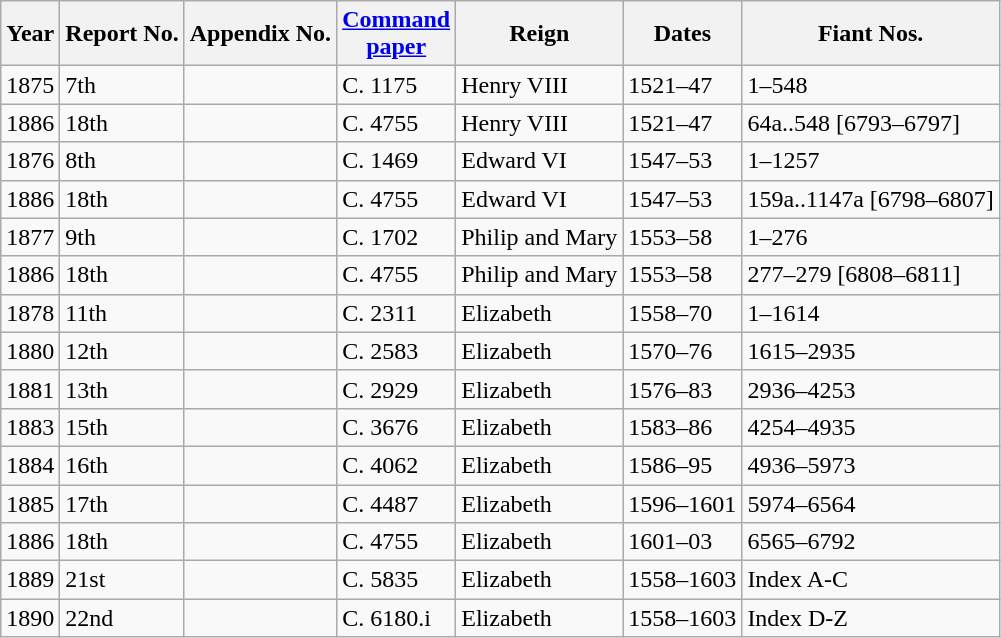<table class="wikitable sortable">
<tr>
<th>Year</th>
<th data-sort-type="number">Report No.</th>
<th>Appendix No.</th>
<th><a href='#'>Command<br>paper</a></th>
<th>Reign</th>
<th data-sort-type="number">Dates</th>
<th data-sort-type="number">Fiant Nos.</th>
</tr>
<tr>
<td>1875</td>
<td>7th</td>
<td></td>
<td>C. 1175</td>
<td>Henry VIII</td>
<td>1521–47</td>
<td>1–548</td>
</tr>
<tr>
<td>1886</td>
<td>18th</td>
<td></td>
<td>C. 4755</td>
<td>Henry VIII</td>
<td>1521–47</td>
<td>64a..548 [6793–6797]</td>
</tr>
<tr>
<td>1876</td>
<td>8th</td>
<td></td>
<td>C. 1469</td>
<td>Edward VI</td>
<td>1547–53</td>
<td>1–1257</td>
</tr>
<tr>
<td>1886</td>
<td>18th</td>
<td></td>
<td>C. 4755</td>
<td>Edward VI</td>
<td>1547–53</td>
<td>159a..1147a [6798–6807]</td>
</tr>
<tr>
<td>1877</td>
<td>9th</td>
<td></td>
<td>C. 1702</td>
<td>Philip and Mary</td>
<td>1553–58</td>
<td>1–276</td>
</tr>
<tr>
<td>1886</td>
<td>18th</td>
<td></td>
<td>C. 4755</td>
<td>Philip and Mary</td>
<td>1553–58</td>
<td>277–279 [6808–6811]</td>
</tr>
<tr>
<td>1878</td>
<td>11th</td>
<td></td>
<td>C. 2311</td>
<td>Elizabeth</td>
<td>1558–70</td>
<td>1–1614</td>
</tr>
<tr>
<td>1880</td>
<td>12th</td>
<td></td>
<td>C. 2583</td>
<td>Elizabeth</td>
<td>1570–76</td>
<td>1615–2935</td>
</tr>
<tr>
<td>1881</td>
<td>13th</td>
<td></td>
<td>C. 2929</td>
<td>Elizabeth</td>
<td>1576–83</td>
<td>2936–4253</td>
</tr>
<tr>
<td>1883</td>
<td>15th</td>
<td></td>
<td>C. 3676</td>
<td>Elizabeth</td>
<td>1583–86</td>
<td>4254–4935</td>
</tr>
<tr>
<td>1884</td>
<td>16th</td>
<td></td>
<td>C. 4062</td>
<td>Elizabeth</td>
<td>1586–95</td>
<td>4936–5973</td>
</tr>
<tr>
<td>1885</td>
<td>17th</td>
<td></td>
<td>C. 4487</td>
<td>Elizabeth</td>
<td>1596–1601</td>
<td>5974–6564</td>
</tr>
<tr>
<td>1886</td>
<td>18th</td>
<td></td>
<td>C. 4755</td>
<td>Elizabeth</td>
<td>1601–03</td>
<td>6565–6792</td>
</tr>
<tr>
<td>1889</td>
<td>21st</td>
<td></td>
<td>C. 5835</td>
<td>Elizabeth</td>
<td>1558–1603</td>
<td>Index A-C</td>
</tr>
<tr>
<td>1890</td>
<td>22nd</td>
<td></td>
<td>C. 6180.i</td>
<td>Elizabeth</td>
<td>1558–1603</td>
<td>Index D-Z</td>
</tr>
</table>
